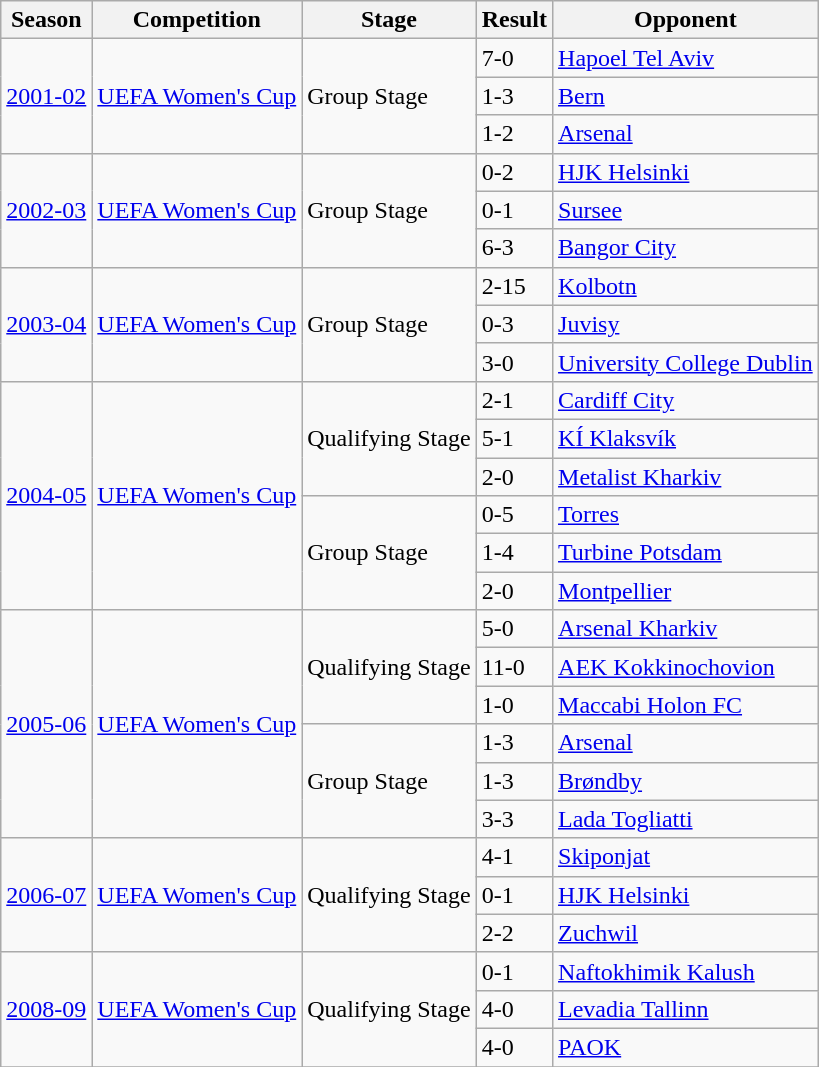<table class="wikitable">
<tr>
<th>Season</th>
<th>Competition</th>
<th>Stage</th>
<th>Result</th>
<th>Opponent</th>
</tr>
<tr>
<td rowspan=3><a href='#'>2001-02</a></td>
<td rowspan=3><a href='#'>UEFA Women's Cup</a></td>
<td rowspan=3>Group Stage</td>
<td>7-0</td>
<td> <a href='#'>Hapoel Tel Aviv</a></td>
</tr>
<tr>
<td>1-3</td>
<td> <a href='#'>Bern</a></td>
</tr>
<tr>
<td>1-2</td>
<td> <a href='#'>Arsenal</a></td>
</tr>
<tr>
<td rowspan=3><a href='#'>2002-03</a></td>
<td rowspan=3><a href='#'>UEFA Women's Cup</a></td>
<td rowspan=3>Group Stage</td>
<td>0-2</td>
<td> <a href='#'>HJK Helsinki</a></td>
</tr>
<tr>
<td>0-1</td>
<td> <a href='#'>Sursee</a></td>
</tr>
<tr>
<td>6-3</td>
<td> <a href='#'>Bangor City</a></td>
</tr>
<tr>
<td rowspan=3><a href='#'>2003-04</a></td>
<td rowspan=3><a href='#'>UEFA Women's Cup</a></td>
<td rowspan=3>Group Stage</td>
<td>2-15</td>
<td> <a href='#'>Kolbotn</a></td>
</tr>
<tr>
<td>0-3</td>
<td> <a href='#'>Juvisy</a></td>
</tr>
<tr>
<td>3-0</td>
<td> <a href='#'>University College Dublin</a></td>
</tr>
<tr>
<td rowspan=6><a href='#'>2004-05</a></td>
<td rowspan=6><a href='#'>UEFA Women's Cup</a></td>
<td rowspan=3>Qualifying Stage</td>
<td>2-1</td>
<td> <a href='#'>Cardiff City</a></td>
</tr>
<tr>
<td>5-1</td>
<td> <a href='#'>KÍ Klaksvík</a></td>
</tr>
<tr>
<td>2-0</td>
<td> <a href='#'>Metalist Kharkiv</a></td>
</tr>
<tr>
<td rowspan=3>Group Stage</td>
<td>0-5</td>
<td> <a href='#'>Torres</a></td>
</tr>
<tr>
<td>1-4</td>
<td> <a href='#'>Turbine Potsdam</a></td>
</tr>
<tr>
<td>2-0</td>
<td> <a href='#'>Montpellier</a></td>
</tr>
<tr>
<td rowspan=6><a href='#'>2005-06</a></td>
<td rowspan=6><a href='#'>UEFA Women's Cup</a></td>
<td rowspan=3>Qualifying Stage</td>
<td>5-0</td>
<td> <a href='#'>Arsenal Kharkiv</a></td>
</tr>
<tr>
<td>11-0</td>
<td> <a href='#'>AEK Kokkinochovion</a></td>
</tr>
<tr>
<td>1-0</td>
<td> <a href='#'>Maccabi Holon FC</a></td>
</tr>
<tr>
<td rowspan=3>Group Stage</td>
<td>1-3</td>
<td> <a href='#'>Arsenal</a></td>
</tr>
<tr>
<td>1-3</td>
<td> <a href='#'>Brøndby</a></td>
</tr>
<tr>
<td>3-3</td>
<td> <a href='#'>Lada Togliatti</a></td>
</tr>
<tr>
<td rowspan=3><a href='#'>2006-07</a></td>
<td rowspan=3><a href='#'>UEFA Women's Cup</a></td>
<td rowspan=3>Qualifying Stage</td>
<td>4-1</td>
<td> <a href='#'>Skiponjat</a></td>
</tr>
<tr>
<td>0-1</td>
<td> <a href='#'>HJK Helsinki</a></td>
</tr>
<tr>
<td>2-2</td>
<td> <a href='#'>Zuchwil</a></td>
</tr>
<tr>
<td rowspan=3><a href='#'>2008-09</a></td>
<td rowspan=3><a href='#'>UEFA Women's Cup</a></td>
<td rowspan=3>Qualifying Stage</td>
<td>0-1</td>
<td> <a href='#'>Naftokhimik Kalush</a></td>
</tr>
<tr>
<td>4-0</td>
<td> <a href='#'>Levadia Tallinn</a></td>
</tr>
<tr>
<td>4-0</td>
<td> <a href='#'>PAOK</a></td>
</tr>
<tr>
</tr>
</table>
